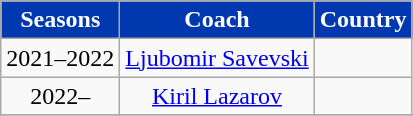<table class="wikitable" style="text-align: center">
<tr>
<th style="color:white; background:#0038af">Seasons</th>
<th style="color:white; background:#0038af">Coach</th>
<th style="color:white; background:#0038af">Country</th>
</tr>
<tr>
<td style="text-align: center">2021–2022</td>
<td style="text-align: center"><a href='#'>Ljubomir Savevski</a></td>
<td style="text-align: center"></td>
</tr>
<tr>
<td style="text-align: center">2022–</td>
<td style="text-align: center"><a href='#'>Kiril Lazarov</a></td>
<td style="text-align: center"></td>
</tr>
<tr>
</tr>
</table>
